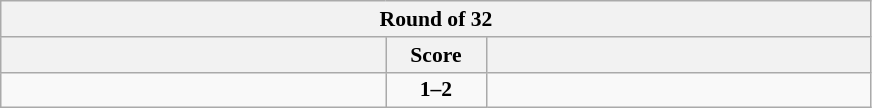<table class="wikitable" style="text-align: center; font-size:90% ">
<tr>
<th colspan=3>Round of 32</th>
</tr>
<tr>
<th align="right" width="250"></th>
<th width="60">Score</th>
<th align="left" width="250"></th>
</tr>
<tr>
<td align=left></td>
<td align=center><strong>1–2</strong></td>
<td align=left><strong></strong></td>
</tr>
</table>
